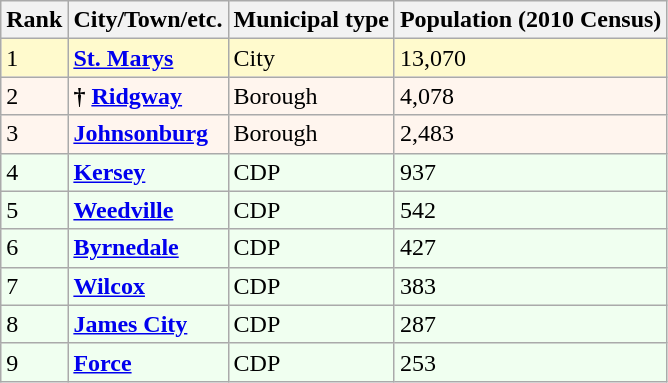<table class="wikitable sortable">
<tr>
<th>Rank</th>
<th>City/Town/etc.</th>
<th>Municipal type</th>
<th>Population (2010 Census)</th>
</tr>
<tr style="background-color:#FFFACD;">
<td>1</td>
<td><strong><a href='#'>St. Marys</a></strong></td>
<td>City</td>
<td>13,070</td>
</tr>
<tr style="background-color:#FFF5EE;">
<td>2</td>
<td><strong>† <a href='#'>Ridgway</a></strong></td>
<td>Borough</td>
<td>4,078</td>
</tr>
<tr style="background-color:#FFF5EE;">
<td>3</td>
<td><strong><a href='#'>Johnsonburg</a></strong></td>
<td>Borough</td>
<td>2,483</td>
</tr>
<tr style="background-color:#F0FFF0;">
<td>4</td>
<td><strong><a href='#'>Kersey</a></strong></td>
<td>CDP</td>
<td>937</td>
</tr>
<tr style="background-color:#F0FFF0;">
<td>5</td>
<td><strong><a href='#'>Weedville</a></strong></td>
<td>CDP</td>
<td>542</td>
</tr>
<tr style="background-color:#F0FFF0;">
<td>6</td>
<td><strong><a href='#'>Byrnedale</a></strong></td>
<td>CDP</td>
<td>427</td>
</tr>
<tr style="background-color:#F0FFF0;">
<td>7</td>
<td><strong><a href='#'>Wilcox</a></strong></td>
<td>CDP</td>
<td>383</td>
</tr>
<tr style="background-color:#F0FFF0;">
<td>8</td>
<td><strong><a href='#'>James City</a></strong></td>
<td>CDP</td>
<td>287</td>
</tr>
<tr style="background-color:#F0FFF0;">
<td>9</td>
<td><strong><a href='#'>Force</a></strong></td>
<td>CDP</td>
<td>253</td>
</tr>
</table>
